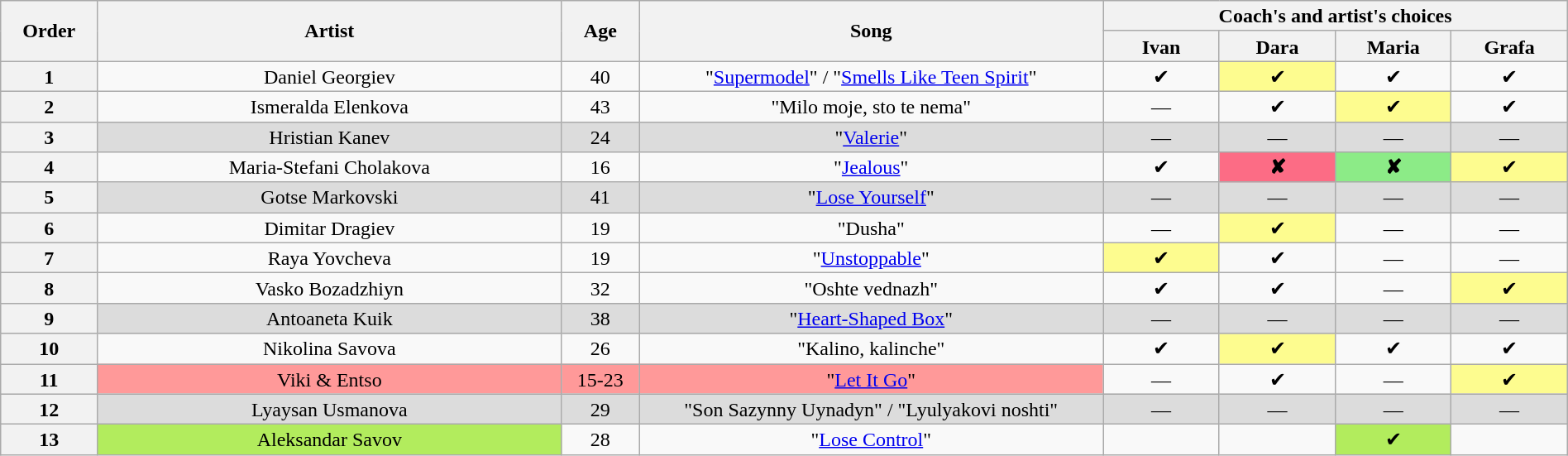<table class="wikitable" style="text-align:center; line-height:17px; width:100%">
<tr>
<th rowspan="2" scope="col" style="width:05%">Order</th>
<th rowspan="2" scope="col" style="width:24%">Artist</th>
<th rowspan="2" scope="col" style="width:04%">Age</th>
<th rowspan="2" scope="col" style="width:24%">Song</th>
<th colspan="4" scope="col" style="width:24%">Coach's and artist's choices</th>
</tr>
<tr>
<th style="width:06%">Ivan</th>
<th style="width:06%">Dara</th>
<th style="width:06%">Maria</th>
<th style="width:06%">Grafa</th>
</tr>
<tr>
<th>1</th>
<td>Daniel Georgiev</td>
<td>40</td>
<td>"<a href='#'>Supermodel</a>" / "<a href='#'>Smells Like Teen Spirit</a>"</td>
<td>✔</td>
<td style="background:#fdfc8f">✔</td>
<td>✔</td>
<td>✔</td>
</tr>
<tr>
<th>2</th>
<td>Ismeralda Elenkova</td>
<td>43</td>
<td>"Milo moje, sto te nema"</td>
<td>—</td>
<td>✔</td>
<td style="background:#fdfc8f">✔</td>
<td>✔</td>
</tr>
<tr bgcolor=#DCDCDC>
<th>3</th>
<td>Hristian Kanev</td>
<td>24</td>
<td>"<a href='#'>Valerie</a>"</td>
<td>—</td>
<td>—</td>
<td>—</td>
<td>—</td>
</tr>
<tr>
<th>4</th>
<td>Maria-Stefani Cholakova</td>
<td>16</td>
<td>"<a href='#'>Jealous</a>"</td>
<td>✔</td>
<td style="background:#FC6C85"> <strong>✘</strong> </td>
<td style="background:#8ceb87"> <strong>✘</strong> </td>
<td style="background:#fdfc8f">✔</td>
</tr>
<tr bgcolor=#DCDCDC>
<th>5</th>
<td>Gotse Markovski</td>
<td>41</td>
<td>"<a href='#'>Lose Yourself</a>"</td>
<td>—</td>
<td>—</td>
<td>—</td>
<td>—</td>
</tr>
<tr>
<th>6</th>
<td>Dimitar Dragiev</td>
<td>19</td>
<td>"Dusha"</td>
<td>—</td>
<td style="background:#fdfc8f">✔</td>
<td>—</td>
<td>—</td>
</tr>
<tr>
<th>7</th>
<td>Raya Yovcheva</td>
<td>19</td>
<td>"<a href='#'>Unstoppable</a>"</td>
<td style="background:#fdfc8f">✔</td>
<td>✔</td>
<td>—</td>
<td>—</td>
</tr>
<tr>
<th>8</th>
<td>Vasko Bozadzhiyn</td>
<td>32</td>
<td>"Oshte vednazh"</td>
<td>✔</td>
<td>✔</td>
<td>—</td>
<td style="background:#fdfc8f">✔</td>
</tr>
<tr bgcolor=#DCDCDC>
<th>9</th>
<td>Antoaneta Kuik</td>
<td>38</td>
<td>"<a href='#'>Heart-Shaped Box</a>"</td>
<td>—</td>
<td>—</td>
<td>—</td>
<td>—</td>
</tr>
<tr>
<th>10</th>
<td>Nikolina Savova</td>
<td>26</td>
<td>"Kalino, kalinche"</td>
<td>✔</td>
<td style="background:#fdfc8f">✔</td>
<td>✔</td>
<td>✔</td>
</tr>
<tr>
<th>11</th>
<td style="background:#ff9999">Viki & Entso</td>
<td style="background:#ff9999">15-23</td>
<td style="background:#ff9999">"<a href='#'>Let It Go</a>"</td>
<td>—</td>
<td>✔</td>
<td>—</td>
<td style="background:#fdfc8f">✔</td>
</tr>
<tr bgcolor=#DCDCDC>
<th>12</th>
<td>Lyaysan Usmanova</td>
<td>29</td>
<td>"Son Sazynny Uynadyn" / "Lyulyakovi noshti"</td>
<td>—</td>
<td>—</td>
<td>—</td>
<td>—</td>
</tr>
<tr>
<th>13</th>
<td style="background:#B2EC5D">Aleksandar Savov</td>
<td>28</td>
<td>"<a href='#'>Lose Control</a>"</td>
<td> <strong></strong> </td>
<td> <strong></strong> </td>
<td style="background:#B2EC5D">✔</td>
<td> <strong></strong> </td>
</tr>
</table>
